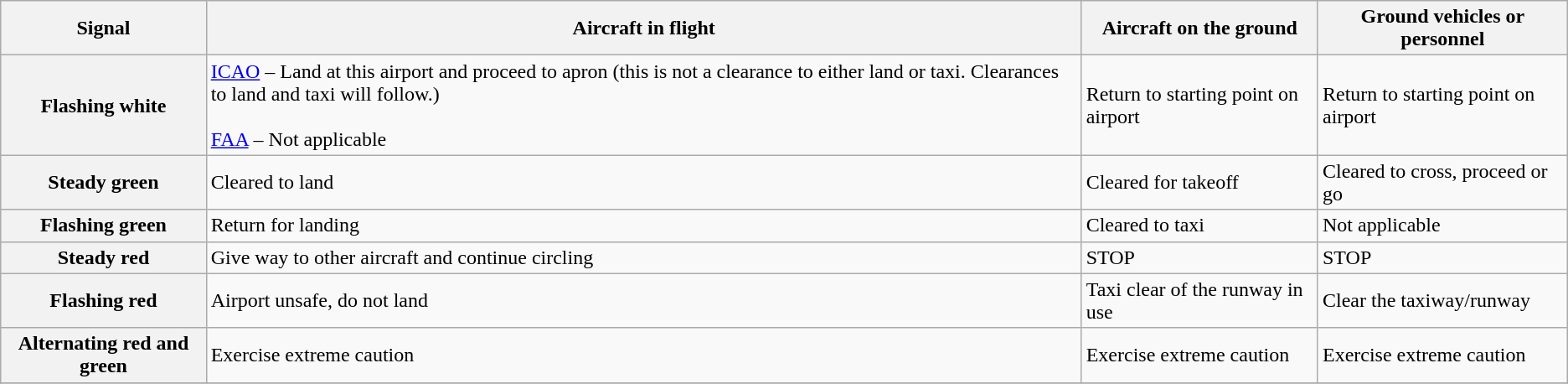<table class="wikitable">
<tr>
<th>Signal</th>
<th>Aircraft in flight</th>
<th>Aircraft on the ground</th>
<th>Ground vehicles or personnel</th>
</tr>
<tr>
<th>Flashing white</th>
<td><a href='#'>ICAO</a> – Land at this airport and proceed to apron (this is not a clearance to either land or taxi. Clearances to land and taxi will follow.)<br><br><a href='#'>FAA</a> – Not applicable</td>
<td>Return to starting point on airport</td>
<td>Return to starting point on airport</td>
</tr>
<tr>
<th>Steady green</th>
<td>Cleared to land</td>
<td>Cleared for takeoff</td>
<td>Cleared to cross, proceed or go</td>
</tr>
<tr>
<th>Flashing green</th>
<td>Return for landing</td>
<td>Cleared to taxi</td>
<td>Not applicable</td>
</tr>
<tr>
<th>Steady red</th>
<td>Give way to other aircraft and continue circling</td>
<td>STOP</td>
<td>STOP</td>
</tr>
<tr>
<th>Flashing red</th>
<td>Airport unsafe, do not land</td>
<td>Taxi clear of the runway in use</td>
<td>Clear the taxiway/runway</td>
</tr>
<tr>
<th>Alternating red and green</th>
<td>Exercise extreme caution</td>
<td>Exercise extreme caution</td>
<td>Exercise extreme caution</td>
</tr>
<tr>
</tr>
</table>
